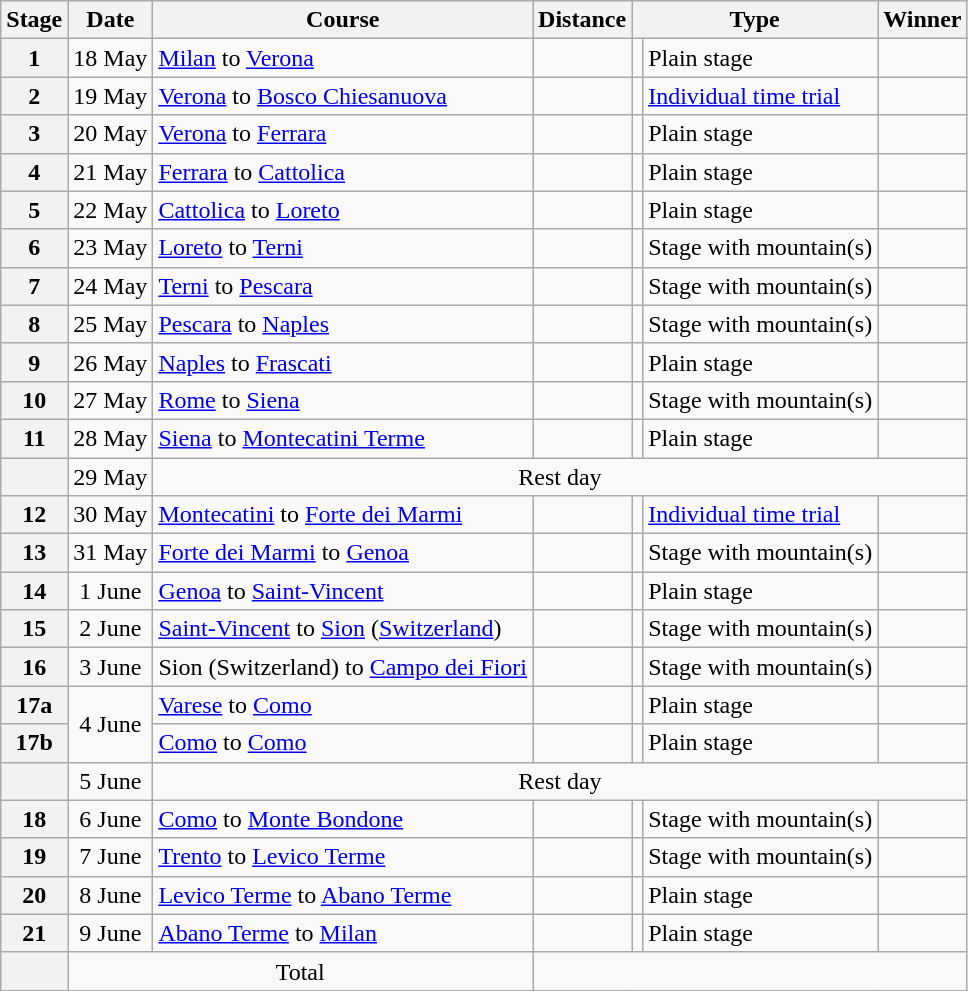<table class="wikitable">
<tr style="background:#efefef;">
<th>Stage</th>
<th>Date</th>
<th>Course</th>
<th>Distance</th>
<th colspan="2">Type</th>
<th>Winner</th>
</tr>
<tr>
<th style="text-align:center">1</th>
<td style="text-align:center;">18 May</td>
<td><a href='#'>Milan</a> to <a href='#'>Verona</a></td>
<td style="text-align:center;"></td>
<td style="text-align:center;"></td>
<td>Plain stage</td>
<td></td>
</tr>
<tr>
<th style="text-align:center">2</th>
<td style="text-align:center;">19 May</td>
<td><a href='#'>Verona</a> to <a href='#'>Bosco Chiesanuova</a></td>
<td style="text-align:center;"></td>
<td style="text-align:center;"></td>
<td><a href='#'>Individual time trial</a></td>
<td></td>
</tr>
<tr>
<th style="text-align:center">3</th>
<td style="text-align:center;">20 May</td>
<td><a href='#'>Verona</a> to <a href='#'>Ferrara</a></td>
<td style="text-align:center;"></td>
<td style="text-align:center;"></td>
<td>Plain stage</td>
<td></td>
</tr>
<tr>
<th style="text-align:center">4</th>
<td style="text-align:center;">21 May</td>
<td><a href='#'>Ferrara</a> to <a href='#'>Cattolica</a></td>
<td style="text-align:center;"></td>
<td style="text-align:center;"></td>
<td>Plain stage</td>
<td></td>
</tr>
<tr>
<th style="text-align:center">5</th>
<td style="text-align:center;">22 May</td>
<td><a href='#'>Cattolica</a> to <a href='#'>Loreto</a></td>
<td style="text-align:center;"></td>
<td style="text-align:center;"></td>
<td>Plain stage</td>
<td></td>
</tr>
<tr>
<th style="text-align:center">6</th>
<td style="text-align:center;">23 May</td>
<td><a href='#'>Loreto</a> to <a href='#'>Terni</a></td>
<td style="text-align:center;"></td>
<td style="text-align:center;"></td>
<td>Stage with mountain(s)</td>
<td></td>
</tr>
<tr>
<th style="text-align:center">7</th>
<td style="text-align:center;">24 May</td>
<td><a href='#'>Terni</a> to <a href='#'>Pescara</a></td>
<td style="text-align:center;"></td>
<td style="text-align:center;"></td>
<td>Stage with mountain(s)</td>
<td></td>
</tr>
<tr>
<th style="text-align:center">8</th>
<td style="text-align:center;">25 May</td>
<td><a href='#'>Pescara</a> to <a href='#'>Naples</a></td>
<td style="text-align:center;"></td>
<td style="text-align:center;"></td>
<td>Stage with mountain(s)</td>
<td></td>
</tr>
<tr>
<th style="text-align:center">9</th>
<td style="text-align:center;">26 May</td>
<td><a href='#'>Naples</a> to <a href='#'>Frascati</a></td>
<td style="text-align:center;"></td>
<td style="text-align:center;"></td>
<td>Plain stage</td>
<td></td>
</tr>
<tr>
<th style="text-align:center">10</th>
<td style="text-align:center;">27 May</td>
<td><a href='#'>Rome</a> to <a href='#'>Siena</a></td>
<td style="text-align:center;"></td>
<td style="text-align:center;"></td>
<td>Stage with mountain(s)</td>
<td></td>
</tr>
<tr>
<th style="text-align:center">11</th>
<td style="text-align:center;">28 May</td>
<td><a href='#'>Siena</a> to <a href='#'>Montecatini Terme</a></td>
<td style="text-align:center;"></td>
<td style="text-align:center;"></td>
<td>Plain stage</td>
<td></td>
</tr>
<tr>
<th></th>
<td align="center">29 May</td>
<td colspan="6" align=center>Rest day</td>
</tr>
<tr>
<th style="text-align:center">12</th>
<td style="text-align:center;">30 May</td>
<td><a href='#'>Montecatini</a> to <a href='#'>Forte dei Marmi</a></td>
<td style="text-align:center;"></td>
<td style="text-align:center;"></td>
<td><a href='#'>Individual time trial</a></td>
<td></td>
</tr>
<tr>
<th style="text-align:center">13</th>
<td style="text-align:center;">31 May</td>
<td><a href='#'>Forte dei Marmi</a> to <a href='#'>Genoa</a></td>
<td style="text-align:center;"></td>
<td style="text-align:center;"></td>
<td>Stage with mountain(s)</td>
<td></td>
</tr>
<tr>
<th style="text-align:center">14</th>
<td style="text-align:center;">1 June</td>
<td><a href='#'>Genoa</a> to <a href='#'>Saint-Vincent</a></td>
<td style="text-align:center;"></td>
<td style="text-align:center;"></td>
<td>Plain stage</td>
<td></td>
</tr>
<tr>
<th style="text-align:center">15</th>
<td style="text-align:center;">2 June</td>
<td><a href='#'>Saint-Vincent</a> to <a href='#'>Sion</a> (<a href='#'>Switzerland</a>)</td>
<td style="text-align:center;"></td>
<td style="text-align:center;"></td>
<td>Stage with mountain(s)</td>
<td></td>
</tr>
<tr>
<th style="text-align:center">16</th>
<td style="text-align:center;">3 June</td>
<td>Sion (Switzerland) to <a href='#'>Campo dei Fiori</a></td>
<td style="text-align:center;"></td>
<td style="text-align:center;"></td>
<td>Stage with mountain(s)</td>
<td></td>
</tr>
<tr>
<th style="text-align:center">17a</th>
<td style="text-align:center;" rowspan="2">4 June</td>
<td><a href='#'>Varese</a> to <a href='#'>Como</a></td>
<td style="text-align:center;"></td>
<td style="text-align:center;"></td>
<td>Plain stage</td>
<td></td>
</tr>
<tr>
<th style="text-align:center">17b</th>
<td><a href='#'>Como</a> to <a href='#'>Como</a></td>
<td style="text-align:center;"></td>
<td style="text-align:center;"></td>
<td>Plain stage</td>
<td></td>
</tr>
<tr>
<th></th>
<td align="center">5 June</td>
<td colspan="6" align=center>Rest day</td>
</tr>
<tr>
<th style="text-align:center">18</th>
<td style="text-align:center;">6 June</td>
<td><a href='#'>Como</a> to <a href='#'>Monte Bondone</a></td>
<td style="text-align:center;"></td>
<td style="text-align:center;"></td>
<td>Stage with mountain(s)</td>
<td></td>
</tr>
<tr>
<th style="text-align:center">19</th>
<td style="text-align:center;">7 June</td>
<td><a href='#'>Trento</a> to <a href='#'>Levico Terme</a></td>
<td style="text-align:center;"></td>
<td style="text-align:center;"></td>
<td>Stage with mountain(s)</td>
<td></td>
</tr>
<tr>
<th style="text-align:center">20</th>
<td style="text-align:center;">8 June</td>
<td><a href='#'>Levico Terme</a> to <a href='#'>Abano Terme</a></td>
<td style="text-align:center;"></td>
<td style="text-align:center;"></td>
<td>Plain stage</td>
<td></td>
</tr>
<tr>
<th style="text-align:center">21</th>
<td style="text-align:center;">9 June</td>
<td><a href='#'>Abano Terme</a> to <a href='#'>Milan</a></td>
<td style="text-align:center;"></td>
<td style="text-align:center;"></td>
<td>Plain stage</td>
<td></td>
</tr>
<tr>
<th></th>
<td colspan="2" align=center>Total</td>
<td colspan="5" align="center"></td>
</tr>
<tr>
</tr>
</table>
